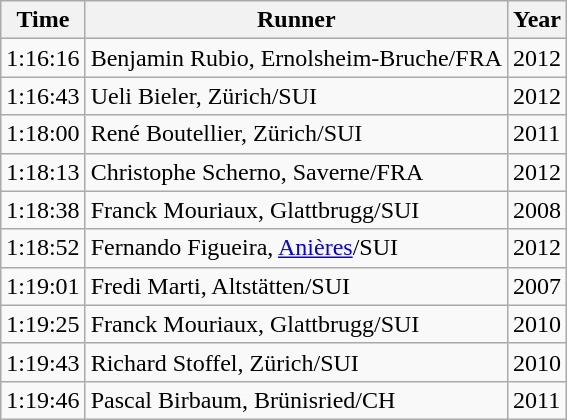<table class=wikitable>
<tr>
<th>Time</th>
<th>Runner</th>
<th>Year</th>
</tr>
<tr>
<td>1:16:16</td>
<td>Benjamin Rubio, Ernolsheim-Bruche/FRA</td>
<td>2012</td>
</tr>
<tr>
<td>1:16:43</td>
<td>Ueli Bieler, Zürich/SUI</td>
<td>2012</td>
</tr>
<tr>
<td>1:18:00</td>
<td>René Boutellier, Zürich/SUI</td>
<td>2011</td>
</tr>
<tr>
<td>1:18:13</td>
<td>Christophe Scherno, Saverne/FRA</td>
<td>2012</td>
</tr>
<tr>
<td>1:18:38</td>
<td>Franck Mouriaux, Glattbrugg/SUI</td>
<td>2008</td>
</tr>
<tr>
<td>1:18:52</td>
<td>Fernando Figueira, <a href='#'>Anières</a>/SUI</td>
<td>2012</td>
</tr>
<tr>
<td>1:19:01</td>
<td>Fredi Marti, Altstätten/SUI</td>
<td>2007</td>
</tr>
<tr>
<td>1:19:25</td>
<td>Franck Mouriaux, Glattbrugg/SUI</td>
<td>2010</td>
</tr>
<tr>
<td>1:19:43</td>
<td>Richard Stoffel, Zürich/SUI</td>
<td>2010</td>
</tr>
<tr>
<td>1:19:46</td>
<td>Pascal Birbaum, Brünisried/CH</td>
<td>2011</td>
</tr>
</table>
